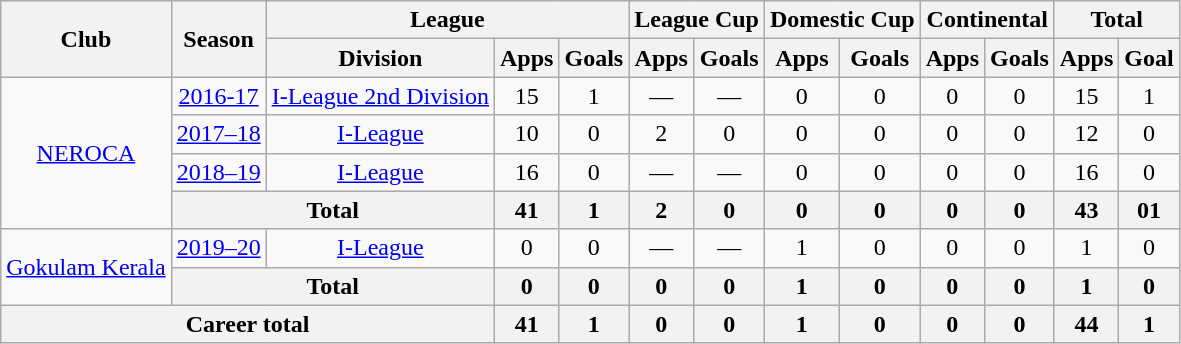<table class="wikitable" style="text-align: center;">
<tr>
<th rowspan="2">Club</th>
<th rowspan="2">Season</th>
<th colspan="3">League</th>
<th colspan="2">League Cup</th>
<th colspan="2">Domestic Cup</th>
<th colspan="2">Continental</th>
<th colspan="2">Total</th>
</tr>
<tr>
<th>Division</th>
<th>Apps</th>
<th>Goals</th>
<th>Apps</th>
<th>Goals</th>
<th>Apps</th>
<th>Goals</th>
<th>Apps</th>
<th>Goals</th>
<th>Apps</th>
<th>Goal</th>
</tr>
<tr>
<td rowspan="4"><a href='#'>NEROCA</a></td>
<td><a href='#'>2016-17</a></td>
<td><a href='#'>I-League 2nd Division</a></td>
<td>15</td>
<td>1</td>
<td>—</td>
<td>—</td>
<td>0</td>
<td>0</td>
<td>0</td>
<td>0</td>
<td>15</td>
<td>1</td>
</tr>
<tr>
<td><a href='#'>2017–18</a></td>
<td><a href='#'>I-League</a></td>
<td>10</td>
<td>0</td>
<td>2</td>
<td>0</td>
<td>0</td>
<td>0</td>
<td>0</td>
<td>0</td>
<td>12</td>
<td>0</td>
</tr>
<tr>
<td><a href='#'>2018–19</a></td>
<td><a href='#'>I-League</a></td>
<td>16</td>
<td>0</td>
<td>—</td>
<td>—</td>
<td>0</td>
<td>0</td>
<td>0</td>
<td>0</td>
<td>16</td>
<td>0</td>
</tr>
<tr>
<th colspan="2">Total</th>
<th>41</th>
<th>1</th>
<th>2</th>
<th>0</th>
<th>0</th>
<th>0</th>
<th>0</th>
<th>0</th>
<th>43</th>
<th>01</th>
</tr>
<tr>
<td rowspan="2"><a href='#'>Gokulam Kerala</a></td>
<td><a href='#'>2019–20</a></td>
<td><a href='#'>I-League</a></td>
<td>0</td>
<td>0</td>
<td>—</td>
<td>—</td>
<td>1</td>
<td>0</td>
<td>0</td>
<td>0</td>
<td>1</td>
<td>0</td>
</tr>
<tr>
<th colspan="2">Total</th>
<th>0</th>
<th>0</th>
<th>0</th>
<th>0</th>
<th>1</th>
<th>0</th>
<th>0</th>
<th>0</th>
<th>1</th>
<th>0</th>
</tr>
<tr>
<th colspan="3">Career total</th>
<th>41</th>
<th>1</th>
<th>0</th>
<th>0</th>
<th>1</th>
<th>0</th>
<th>0</th>
<th>0</th>
<th>44</th>
<th>1</th>
</tr>
</table>
